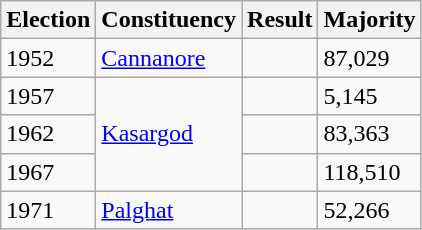<table class="wikitable">
<tr>
<th>Election</th>
<th>Constituency</th>
<th>Result</th>
<th>Majority</th>
</tr>
<tr>
<td>1952</td>
<td><a href='#'>Cannanore</a></td>
<td></td>
<td>87,029</td>
</tr>
<tr>
<td>1957</td>
<td rowspan="3"><a href='#'>Kasargod</a></td>
<td></td>
<td>5,145</td>
</tr>
<tr>
<td>1962</td>
<td></td>
<td>83,363</td>
</tr>
<tr>
<td>1967</td>
<td></td>
<td>118,510</td>
</tr>
<tr>
<td>1971</td>
<td><a href='#'>Palghat</a></td>
<td></td>
<td>52,266</td>
</tr>
</table>
